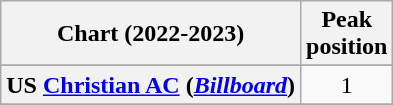<table class="wikitable sortable plainrowheaders" style="text-align:center">
<tr>
<th scope="col">Chart (2022-2023)</th>
<th scope="col">Peak<br> position</th>
</tr>
<tr>
</tr>
<tr>
</tr>
<tr>
<th scope="row">US <a href='#'>Christian AC</a> (<em><a href='#'>Billboard</a></em>)</th>
<td>1</td>
</tr>
<tr>
</tr>
</table>
